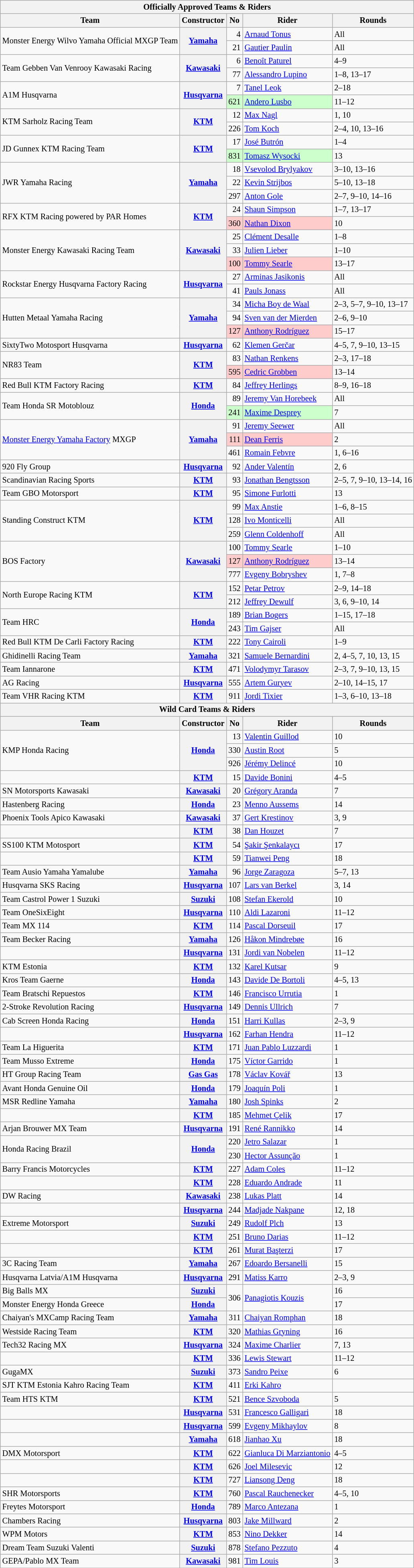<table class="wikitable" style="font-size: 85%;">
<tr>
<th colspan=5><strong>Officially Approved Teams & Riders</strong></th>
</tr>
<tr>
<th>Team</th>
<th>Constructor</th>
<th>No</th>
<th>Rider</th>
<th>Rounds</th>
</tr>
<tr>
<td rowspan=2>Monster Energy Wilvo Yamaha Official MXGP Team</td>
<th rowspan=2><a href='#'>Yamaha</a></th>
<td align="right">4</td>
<td> <a href='#'>Arnaud Tonus</a></td>
<td>All</td>
</tr>
<tr>
<td align="right">21</td>
<td> <a href='#'>Gautier Paulin</a></td>
<td>All</td>
</tr>
<tr>
<td rowspan=2>Team Gebben Van Venrooy Kawasaki Racing</td>
<th rowspan=2><a href='#'>Kawasaki</a></th>
<td align="right">6</td>
<td> <a href='#'>Benoît Paturel</a></td>
<td>4–9</td>
</tr>
<tr>
<td align="right">77</td>
<td> <a href='#'>Alessandro Lupino</a></td>
<td>1–8, 13–17</td>
</tr>
<tr>
<td rowspan=2>A1M Husqvarna</td>
<th rowspan=2><a href='#'>Husqvarna</a></th>
<td align="right">7</td>
<td> <a href='#'>Tanel Leok</a></td>
<td>2–18</td>
</tr>
<tr>
<td style="background:#ccffcc;" align="right">621</td>
<td style="background:#ccffcc;"> <a href='#'>Andero Lusbo</a></td>
<td>11–12</td>
</tr>
<tr>
<td rowspan=2>KTM Sarholz Racing Team</td>
<th rowspan=2><a href='#'>KTM</a></th>
<td align="right">12</td>
<td> <a href='#'>Max Nagl</a></td>
<td>1, 10</td>
</tr>
<tr>
<td align="right">226</td>
<td> <a href='#'>Tom Koch</a></td>
<td>2–4, 10, 13–16</td>
</tr>
<tr>
<td rowspan=2>JD Gunnex KTM Racing Team</td>
<th rowspan=2><a href='#'>KTM</a></th>
<td align="right">17</td>
<td> <a href='#'>José Butrón</a></td>
<td>1–4</td>
</tr>
<tr>
<td style="background:#ccffcc;" align="right">831</td>
<td style="background:#ccffcc;"> <a href='#'>Tomasz Wysocki</a></td>
<td>13</td>
</tr>
<tr>
<td rowspan=3>JWR Yamaha Racing</td>
<th rowspan=3><a href='#'>Yamaha</a></th>
<td align="right">18</td>
<td> <a href='#'>Vsevolod Brylyakov</a></td>
<td>3–10, 13–16</td>
</tr>
<tr>
<td align="right">22</td>
<td> <a href='#'>Kevin Strijbos</a></td>
<td>5–10, 13–18</td>
</tr>
<tr>
<td align="right">297</td>
<td> <a href='#'>Anton Gole</a></td>
<td>2–7, 9–10, 14–16</td>
</tr>
<tr>
<td rowspan=2>RFX KTM Racing powered by PAR Homes</td>
<th rowspan=2><a href='#'>KTM</a></th>
<td align="right">24</td>
<td> <a href='#'>Shaun Simpson</a></td>
<td>1–7, 13–17</td>
</tr>
<tr>
<td style="background:#ffcccc;" align="right">360</td>
<td style="background:#ffcccc;"> <a href='#'>Nathan Dixon</a></td>
<td>10</td>
</tr>
<tr>
<td rowspan=3>Monster Energy Kawasaki Racing Team</td>
<th rowspan=3><a href='#'>Kawasaki</a></th>
<td align="right">25</td>
<td> <a href='#'>Clément Desalle</a></td>
<td>1–8</td>
</tr>
<tr>
<td align="right">33</td>
<td> <a href='#'>Julien Lieber</a></td>
<td>1–10</td>
</tr>
<tr>
<td style="background:#ffcccc;" align="right">100</td>
<td style="background:#ffcccc;"> <a href='#'>Tommy Searle</a></td>
<td>13–17</td>
</tr>
<tr>
<td rowspan=2>Rockstar Energy Husqvarna Factory Racing</td>
<th rowspan=2><a href='#'>Husqvarna</a></th>
<td align="right">27</td>
<td> <a href='#'>Arminas Jasikonis</a></td>
<td>All</td>
</tr>
<tr>
<td align="right">41</td>
<td> <a href='#'>Pauls Jonass</a></td>
<td>All</td>
</tr>
<tr>
<td rowspan=3>Hutten Metaal Yamaha Racing</td>
<th rowspan=3><a href='#'>Yamaha</a></th>
<td align="right">34</td>
<td> <a href='#'>Micha Boy de Waal</a></td>
<td>2–3, 5–7, 9–10, 13–17</td>
</tr>
<tr>
<td align="right">94</td>
<td> <a href='#'>Sven van der Mierden</a></td>
<td>2–6, 9–10</td>
</tr>
<tr>
<td style="background:#ffcccc;" align="right">127</td>
<td style="background:#ffcccc;"> <a href='#'>Anthony Rodríguez</a></td>
<td>15–17</td>
</tr>
<tr>
<td>SixtyTwo Motosport Husqvarna</td>
<th><a href='#'>Husqvarna</a></th>
<td align="right">62</td>
<td> <a href='#'>Klemen Gerčar</a></td>
<td>4–5, 7, 9–10, 13–15</td>
</tr>
<tr>
<td rowspan=2>NR83 Team</td>
<th rowspan=2><a href='#'>KTM</a></th>
<td align="right">83</td>
<td> <a href='#'>Nathan Renkens</a></td>
<td>2–3, 17–18</td>
</tr>
<tr>
<td style="background:#ffcccc;" align="right">595</td>
<td style="background:#ffcccc;"> <a href='#'>Cedric Grobben</a></td>
<td>13–14</td>
</tr>
<tr>
<td>Red Bull KTM Factory Racing</td>
<th><a href='#'>KTM</a></th>
<td align="right">84</td>
<td> <a href='#'>Jeffrey Herlings</a></td>
<td>8–9, 16–18</td>
</tr>
<tr>
<td rowspan=2>Team Honda SR Motoblouz</td>
<th rowspan=2><a href='#'>Honda</a></th>
<td align="right">89</td>
<td> <a href='#'>Jeremy Van Horebeek</a></td>
<td>All</td>
</tr>
<tr>
<td style="background:#ccffcc;" align="right">241</td>
<td style="background:#ccffcc;"> <a href='#'>Maxime Desprey</a></td>
<td>7</td>
</tr>
<tr>
<td rowspan=3><a href='#'>Monster Energy Yamaha Factory</a> MXGP</td>
<th rowspan=3><a href='#'>Yamaha</a></th>
<td align="right">91</td>
<td> <a href='#'>Jeremy Seewer</a></td>
<td>All</td>
</tr>
<tr>
<td style="background:#ffcccc;" align="right">111</td>
<td style="background:#ffcccc;"> <a href='#'>Dean Ferris</a></td>
<td>2</td>
</tr>
<tr>
<td align="right">461</td>
<td> <a href='#'>Romain Febvre</a></td>
<td>1, 6–16</td>
</tr>
<tr>
<td>920 Fly Group</td>
<th><a href='#'>Husqvarna</a></th>
<td align="right">92</td>
<td> <a href='#'>Ander Valentín</a></td>
<td>2, 6</td>
</tr>
<tr>
<td>Scandinavian Racing Sports</td>
<th><a href='#'>KTM</a></th>
<td align="right">93</td>
<td> <a href='#'>Jonathan Bengtsson</a></td>
<td>2–5, 7, 9–10, 13–14, 16</td>
</tr>
<tr>
<td>Team GBO Motorsport</td>
<th><a href='#'>KTM</a></th>
<td align="right">95</td>
<td> <a href='#'>Simone Furlotti</a></td>
<td>13</td>
</tr>
<tr>
<td rowspan=3>Standing Construct KTM</td>
<th rowspan=3><a href='#'>KTM</a></th>
<td align="right">99</td>
<td> <a href='#'>Max Anstie</a></td>
<td>1–6, 8–15</td>
</tr>
<tr>
<td align="right">128</td>
<td> <a href='#'>Ivo Monticelli</a></td>
<td>All</td>
</tr>
<tr>
<td align="right">259</td>
<td> <a href='#'>Glenn Coldenhoff</a></td>
<td>All</td>
</tr>
<tr>
<td rowspan=3>BOS Factory</td>
<th rowspan=3><a href='#'>Kawasaki</a></th>
<td align="right">100</td>
<td> <a href='#'>Tommy Searle</a></td>
<td>1–10</td>
</tr>
<tr>
<td style="background:#ffcccc;" align="right">127</td>
<td style="background:#ffcccc;"> <a href='#'>Anthony Rodríguez</a></td>
<td>13–14</td>
</tr>
<tr>
<td align="right">777</td>
<td> <a href='#'>Evgeny Bobryshev</a></td>
<td>1, 7–8</td>
</tr>
<tr>
<td rowspan=2>North Europe Racing KTM</td>
<th rowspan=2><a href='#'>KTM</a></th>
<td align="right">152</td>
<td> <a href='#'>Petar Petrov</a></td>
<td>2–9, 14–18</td>
</tr>
<tr>
<td align="right">212</td>
<td> <a href='#'>Jeffrey Dewulf</a></td>
<td>3, 6, 9–10, 14</td>
</tr>
<tr>
<td rowspan=2>Team HRC</td>
<th rowspan=2><a href='#'>Honda</a></th>
<td align="right">189</td>
<td> <a href='#'>Brian Bogers</a></td>
<td>1–15, 17–18</td>
</tr>
<tr>
<td align="right">243</td>
<td> <a href='#'>Tim Gajser</a></td>
<td>All</td>
</tr>
<tr>
<td>Red Bull KTM De Carli Factory Racing</td>
<th><a href='#'>KTM</a></th>
<td align="right">222</td>
<td> <a href='#'>Tony Cairoli</a></td>
<td>1–9</td>
</tr>
<tr>
<td>Ghidinelli Racing Team</td>
<th><a href='#'>Yamaha</a></th>
<td align="right">321</td>
<td> <a href='#'>Samuele Bernardini</a></td>
<td>2, 4–5, 7, 10, 13, 15</td>
</tr>
<tr>
<td>Team Iannarone</td>
<th><a href='#'>KTM</a></th>
<td align="right">471</td>
<td> <a href='#'>Volodymyr Tarasov</a></td>
<td>2–3, 7, 9–10, 13, 15</td>
</tr>
<tr>
<td>AG Racing</td>
<th><a href='#'>Husqvarna</a></th>
<td align="right">555</td>
<td> <a href='#'>Artem Guryev</a></td>
<td>2–10, 14–15, 17</td>
</tr>
<tr>
<td>Team VHR Racing KTM</td>
<th><a href='#'>KTM</a></th>
<td align="right">911</td>
<td> <a href='#'>Jordi Tixier</a></td>
<td>1–3, 6–10, 13–18</td>
</tr>
<tr>
<th colspan=5><strong>Wild Card Teams & Riders</strong></th>
</tr>
<tr>
<th>Team</th>
<th>Constructor</th>
<th>No</th>
<th>Rider</th>
<th>Rounds</th>
</tr>
<tr>
<td rowspan=3>KMP Honda Racing</td>
<th rowspan=3><a href='#'>Honda</a></th>
<td align="right">13</td>
<td> <a href='#'>Valentin Guillod</a></td>
<td>10</td>
</tr>
<tr>
<td align="right">330</td>
<td> <a href='#'>Austin Root</a></td>
<td>5</td>
</tr>
<tr>
<td align="right">926</td>
<td> <a href='#'>Jérémy Delincé</a></td>
<td>10</td>
</tr>
<tr>
<td></td>
<th><a href='#'>KTM</a></th>
<td align="right">15</td>
<td> <a href='#'>Davide Bonini</a></td>
<td>4–5</td>
</tr>
<tr>
<td>SN Motorsports Kawasaki</td>
<th><a href='#'>Kawasaki</a></th>
<td align="right">20</td>
<td> <a href='#'>Grégory Aranda</a></td>
<td>7</td>
</tr>
<tr>
<td>Hastenberg Racing</td>
<th><a href='#'>Honda</a></th>
<td align="right">23</td>
<td> <a href='#'>Menno Aussems</a></td>
<td>14</td>
</tr>
<tr>
<td>Phoenix Tools Apico Kawasaki</td>
<th><a href='#'>Kawasaki</a></th>
<td align="right">37</td>
<td> <a href='#'>Gert Krestinov</a></td>
<td>3, 9</td>
</tr>
<tr>
<td></td>
<th><a href='#'>KTM</a></th>
<td align="right">38</td>
<td> <a href='#'>Dan Houzet</a></td>
<td>7</td>
</tr>
<tr>
<td>SS100 KTM Motosport</td>
<th><a href='#'>KTM</a></th>
<td align="right">54</td>
<td> <a href='#'>Şakir Şenkalaycı</a></td>
<td>17</td>
</tr>
<tr>
<td></td>
<th><a href='#'>KTM</a></th>
<td align="right">59</td>
<td> <a href='#'>Tianwei Peng</a></td>
<td>18</td>
</tr>
<tr>
<td>Team Ausio Yamaha Yamalube</td>
<th><a href='#'>Yamaha</a></th>
<td align="right">96</td>
<td> <a href='#'>Jorge Zaragoza</a></td>
<td>5–7, 13</td>
</tr>
<tr>
<td>Husqvarna SKS Racing</td>
<th><a href='#'>Husqvarna</a></th>
<td align="right">107</td>
<td> <a href='#'>Lars van Berkel</a></td>
<td>3, 14</td>
</tr>
<tr>
<td>Team Castrol Power 1 Suzuki</td>
<th><a href='#'>Suzuki</a></th>
<td align="right">108</td>
<td> <a href='#'>Stefan Ekerold</a></td>
<td>10</td>
</tr>
<tr>
<td>Team OneSixEight</td>
<th><a href='#'>Husqvarna</a></th>
<td align="right">110</td>
<td> <a href='#'>Aldi Lazaroni</a></td>
<td>11–12</td>
</tr>
<tr>
<td>Team MX 114</td>
<th><a href='#'>KTM</a></th>
<td align="right">114</td>
<td> <a href='#'>Pascal Dorseuil</a></td>
<td>17</td>
</tr>
<tr>
<td>Team Becker Racing</td>
<th><a href='#'>Yamaha</a></th>
<td align="right">126</td>
<td> <a href='#'>Håkon Mindrebøe</a></td>
<td>16</td>
</tr>
<tr>
<td></td>
<th><a href='#'>Husqvarna</a></th>
<td align="right">131</td>
<td> <a href='#'>Jordi van Nobelen</a></td>
<td>11–12</td>
</tr>
<tr>
<td>KTM Estonia</td>
<th><a href='#'>KTM</a></th>
<td align="right">132</td>
<td> <a href='#'>Karel Kutsar</a></td>
<td>9</td>
</tr>
<tr>
<td>Kros Team Gaerne</td>
<th><a href='#'>Honda</a></th>
<td align="right">143</td>
<td> <a href='#'>Davide De Bortoli</a></td>
<td>4–5, 13</td>
</tr>
<tr>
<td>Team Bratschi Repuestos</td>
<th><a href='#'>KTM</a></th>
<td align="right">146</td>
<td> <a href='#'>Francisco Urrutia</a></td>
<td>1</td>
</tr>
<tr>
<td>2-Stroke Revolution Racing</td>
<th><a href='#'>Husqvarna</a></th>
<td align="right">149</td>
<td> <a href='#'>Dennis Ullrich</a></td>
<td>7</td>
</tr>
<tr>
<td>Cab Screen Honda Racing</td>
<th><a href='#'>Honda</a></th>
<td align="right">151</td>
<td> <a href='#'>Harri Kullas</a></td>
<td>2–3, 9</td>
</tr>
<tr>
<td></td>
<th><a href='#'>Husqvarna</a></th>
<td align="right">162</td>
<td> <a href='#'>Farhan Hendra</a></td>
<td>11–12</td>
</tr>
<tr>
<td>Team La Higuerita</td>
<th><a href='#'>KTM</a></th>
<td align="right">171</td>
<td> <a href='#'>Juan Pablo Luzzardi</a></td>
<td>1</td>
</tr>
<tr>
<td>Team Musso Extreme</td>
<th><a href='#'>Honda</a></th>
<td align="right">175</td>
<td> <a href='#'>Víctor Garrido</a></td>
<td>1</td>
</tr>
<tr>
<td>HT Group Racing Team</td>
<th><a href='#'>Gas Gas</a></th>
<td align="right">178</td>
<td> <a href='#'>Václav Kovář</a></td>
<td>13</td>
</tr>
<tr>
<td>Avant Honda Genuine Oil</td>
<th><a href='#'>Honda</a></th>
<td align="right">179</td>
<td> <a href='#'>Joaquín Poli</a></td>
<td>1</td>
</tr>
<tr>
<td>MSR Redline Yamaha</td>
<th><a href='#'>Yamaha</a></th>
<td align="right">180</td>
<td> <a href='#'>Josh Spinks</a></td>
<td>2</td>
</tr>
<tr>
<td></td>
<th><a href='#'>KTM</a></th>
<td align="right">185</td>
<td> <a href='#'>Mehmet Çelik</a></td>
<td>17</td>
</tr>
<tr>
<td>Arjan Brouwer MX Team</td>
<th><a href='#'>Husqvarna</a></th>
<td align="right">191</td>
<td> <a href='#'>René Rannikko</a></td>
<td>14</td>
</tr>
<tr>
<td rowspan=2>Honda Racing Brazil</td>
<th rowspan=2><a href='#'>Honda</a></th>
<td align="right">220</td>
<td> <a href='#'>Jetro Salazar</a></td>
<td>1</td>
</tr>
<tr>
<td align="right">230</td>
<td> <a href='#'>Hector Assunção</a></td>
<td>1</td>
</tr>
<tr>
<td>Barry Francis Motorcycles</td>
<th><a href='#'>KTM</a></th>
<td align="right">227</td>
<td> <a href='#'>Adam Coles</a></td>
<td>11–12</td>
</tr>
<tr>
<td></td>
<th><a href='#'>KTM</a></th>
<td align="right">228</td>
<td> <a href='#'>Eduardo Andrade</a></td>
<td>11</td>
</tr>
<tr>
<td>DW Racing</td>
<th><a href='#'>Kawasaki</a></th>
<td align="right">238</td>
<td> <a href='#'>Lukas Platt</a></td>
<td>14</td>
</tr>
<tr>
<td></td>
<th><a href='#'>Husqvarna</a></th>
<td align="right">244</td>
<td> <a href='#'>Madjade Nakpane</a></td>
<td>12, 18</td>
</tr>
<tr>
<td>Extreme Motorsport</td>
<th><a href='#'>Suzuki</a></th>
<td align="right">249</td>
<td> <a href='#'>Rudolf Plch</a></td>
<td>13</td>
</tr>
<tr>
<td></td>
<th><a href='#'>KTM</a></th>
<td align="right">251</td>
<td> <a href='#'>Bruno Darias</a></td>
<td>11–12</td>
</tr>
<tr>
<td></td>
<th><a href='#'>KTM</a></th>
<td align="right">261</td>
<td> <a href='#'>Murat Başterzi</a></td>
<td>17</td>
</tr>
<tr>
<td>3C Racing Team</td>
<th><a href='#'>Yamaha</a></th>
<td align="right">267</td>
<td> <a href='#'>Edoardo Bersanelli</a></td>
<td>15</td>
</tr>
<tr>
<td>Husqvarna Latvia/A1M Husqvarna</td>
<th><a href='#'>Husqvarna</a></th>
<td align="right">291</td>
<td> <a href='#'>Matiss Karro</a></td>
<td>2–3, 9</td>
</tr>
<tr>
<td>Big Balls MX</td>
<th><a href='#'>Suzuki</a></th>
<td rowspan=2>306</td>
<td rowspan=2> <a href='#'>Panagiotis Kouzis</a></td>
<td>16</td>
</tr>
<tr>
<td>Monster Energy Honda Greece</td>
<th><a href='#'>Honda</a></th>
<td>17</td>
</tr>
<tr>
<td>Chaiyan's MXCamp Racing Team</td>
<th><a href='#'>Yamaha</a></th>
<td align="right">311</td>
<td> <a href='#'>Chaiyan Romphan</a></td>
<td>18</td>
</tr>
<tr>
<td>Westside Racing Team</td>
<th><a href='#'>KTM</a></th>
<td align="right">320</td>
<td> <a href='#'>Mathias Gryning</a></td>
<td>16</td>
</tr>
<tr>
<td>Tech32 Racing MX</td>
<th><a href='#'>Husqvarna</a></th>
<td align="right">324</td>
<td> <a href='#'>Maxime Charlier</a></td>
<td>7, 13</td>
</tr>
<tr>
<td></td>
<th><a href='#'>KTM</a></th>
<td align="right">336</td>
<td> <a href='#'>Lewis Stewart</a></td>
<td>11–12</td>
</tr>
<tr>
<td>GugaMX</td>
<th><a href='#'>Suzuki</a></th>
<td align="right">373</td>
<td> <a href='#'>Sandro Peixe</a></td>
<td>6</td>
</tr>
<tr>
<td>SJT KTM Estonia Kahro Racing Team</td>
<th><a href='#'>KTM</a></th>
<td align="right">411</td>
<td> <a href='#'>Erki Kahro</a></td>
<td></td>
</tr>
<tr>
<td>Team HTS KTM</td>
<th><a href='#'>KTM</a></th>
<td align="right">521</td>
<td> <a href='#'>Bence Szvoboda</a></td>
<td>5</td>
</tr>
<tr>
<td></td>
<th><a href='#'>Husqvarna</a></th>
<td align="right">531</td>
<td> <a href='#'>Francesco Galligari</a></td>
<td>18</td>
</tr>
<tr>
<td></td>
<th><a href='#'>Husqvarna</a></th>
<td align="right">599</td>
<td> <a href='#'>Evgeny Mikhaylov</a></td>
<td>8</td>
</tr>
<tr>
<td></td>
<th><a href='#'>Yamaha</a></th>
<td align="right">618</td>
<td> <a href='#'>Jianhao Xu</a></td>
<td>18</td>
</tr>
<tr>
<td>DMX Motorsport</td>
<th><a href='#'>KTM</a></th>
<td align="right">622</td>
<td> <a href='#'>Gianluca Di Marziantonio</a></td>
<td>4–5</td>
</tr>
<tr>
<td></td>
<th><a href='#'>KTM</a></th>
<td align="right">626</td>
<td> <a href='#'>Joel Milesevic</a></td>
<td>12</td>
</tr>
<tr>
<td></td>
<th><a href='#'>KTM</a></th>
<td align="right">727</td>
<td> <a href='#'>Liansong Deng</a></td>
<td>18</td>
</tr>
<tr>
<td>SHR Motorsports</td>
<th><a href='#'>KTM</a></th>
<td align="right">760</td>
<td> <a href='#'>Pascal Rauchenecker</a></td>
<td>4–5, 10</td>
</tr>
<tr>
<td>Freytes Motorsport</td>
<th><a href='#'>Honda</a></th>
<td align="right">789</td>
<td> <a href='#'>Marco Antezana</a></td>
<td>1</td>
</tr>
<tr>
<td>Chambers Racing</td>
<th><a href='#'>Husqvarna</a></th>
<td align="right">803</td>
<td> <a href='#'>Jake Millward</a></td>
<td>2</td>
</tr>
<tr>
<td>WPM Motors</td>
<th><a href='#'>KTM</a></th>
<td align="right">853</td>
<td> <a href='#'>Nino Dekker</a></td>
<td>14</td>
</tr>
<tr>
<td>Dream Team Suzuki Valenti</td>
<th><a href='#'>Suzuki</a></th>
<td align="right">878</td>
<td> <a href='#'>Stefano Pezzuto</a></td>
<td>4</td>
</tr>
<tr>
<td>GEPA/Pablo MX Team</td>
<th><a href='#'>Kawasaki</a></th>
<td align="right">981</td>
<td> <a href='#'>Tim Louis</a></td>
<td>3</td>
</tr>
<tr>
</tr>
</table>
